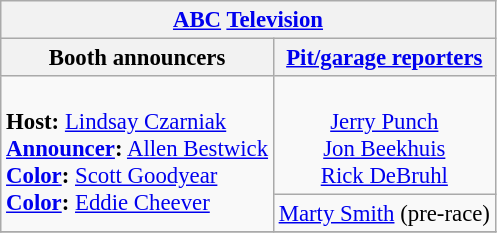<table class="wikitable" style="font-size: 95%;">
<tr>
<th colspan=2><a href='#'>ABC</a> <a href='#'>Television</a></th>
</tr>
<tr>
<th>Booth announcers</th>
<th><a href='#'>Pit/garage reporters</a></th>
</tr>
<tr>
<td valign="top" rowspan=2><br><strong>Host:</strong> <a href='#'>Lindsay Czarniak</a><br>
<strong><a href='#'>Announcer</a>:</strong> <a href='#'>Allen Bestwick</a><br>
<strong><a href='#'>Color</a>:</strong> <a href='#'>Scott Goodyear</a><br>
<strong><a href='#'>Color</a>:</strong> <a href='#'>Eddie Cheever</a><br></td>
<td align="center" valign="top"><br><a href='#'>Jerry Punch</a><br><a href='#'>Jon Beekhuis</a><br><a href='#'>Rick DeBruhl</a><br></td>
</tr>
<tr>
<td align="center" valign="top"><a href='#'>Marty Smith</a> (pre-race)</td>
</tr>
<tr>
</tr>
</table>
